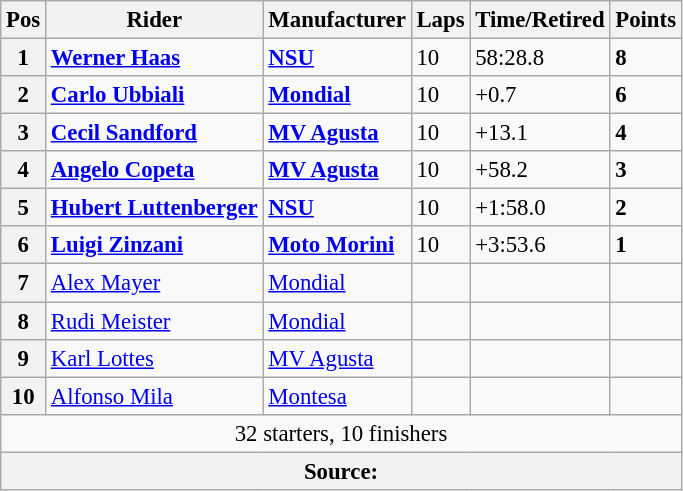<table class="wikitable" style="font-size: 95%;">
<tr>
<th>Pos</th>
<th>Rider</th>
<th>Manufacturer</th>
<th>Laps</th>
<th>Time/Retired</th>
<th>Points</th>
</tr>
<tr>
<th>1</th>
<td> <strong><a href='#'>Werner Haas</a></strong></td>
<td><strong><a href='#'>NSU</a></strong></td>
<td>10</td>
<td>58:28.8</td>
<td><strong>8</strong></td>
</tr>
<tr>
<th>2</th>
<td> <strong><a href='#'>Carlo Ubbiali</a></strong></td>
<td><strong><a href='#'>Mondial</a></strong></td>
<td>10</td>
<td>+0.7</td>
<td><strong>6</strong></td>
</tr>
<tr>
<th>3</th>
<td> <strong><a href='#'>Cecil Sandford</a></strong></td>
<td><strong><a href='#'>MV Agusta</a></strong></td>
<td>10</td>
<td>+13.1</td>
<td><strong>4</strong></td>
</tr>
<tr>
<th>4</th>
<td> <strong><a href='#'>Angelo Copeta</a></strong></td>
<td><strong><a href='#'>MV Agusta</a></strong></td>
<td>10</td>
<td>+58.2</td>
<td><strong>3</strong></td>
</tr>
<tr>
<th>5</th>
<td> <strong><a href='#'>Hubert Luttenberger</a></strong></td>
<td><strong><a href='#'>NSU</a></strong></td>
<td>10</td>
<td>+1:58.0</td>
<td><strong>2</strong></td>
</tr>
<tr>
<th>6</th>
<td> <strong><a href='#'>Luigi Zinzani</a></strong></td>
<td><strong><a href='#'>Moto Morini</a></strong></td>
<td>10</td>
<td>+3:53.6</td>
<td><strong>1</strong></td>
</tr>
<tr>
<th>7</th>
<td> <a href='#'>Alex Mayer</a></td>
<td><a href='#'>Mondial</a></td>
<td></td>
<td></td>
<td></td>
</tr>
<tr>
<th>8</th>
<td> <a href='#'>Rudi Meister</a></td>
<td><a href='#'>Mondial</a></td>
<td></td>
<td></td>
<td></td>
</tr>
<tr>
<th>9</th>
<td> <a href='#'>Karl Lottes</a></td>
<td><a href='#'>MV Agusta</a></td>
<td></td>
<td></td>
<td></td>
</tr>
<tr>
<th>10</th>
<td> <a href='#'>Alfonso Mila</a></td>
<td><a href='#'>Montesa</a></td>
<td></td>
<td></td>
<td></td>
</tr>
<tr>
<td colspan=6 align=center>32 starters, 10 finishers</td>
</tr>
<tr>
<th colspan=6><strong>Source</strong>:</th>
</tr>
</table>
